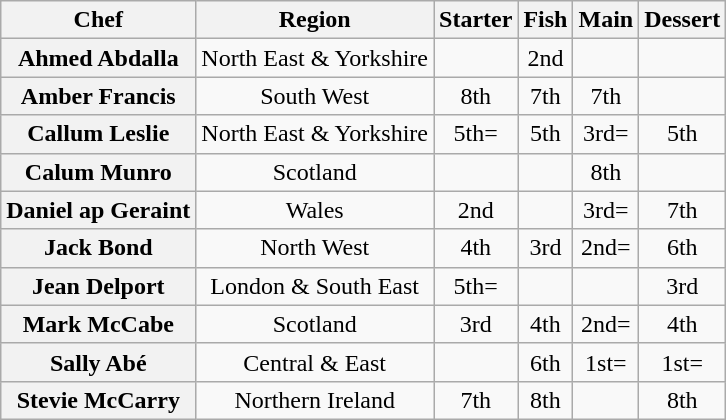<table class="wikitable sortable" style="text-align:center;">
<tr>
<th scope="col">Chef</th>
<th scope="col">Region</th>
<th scope="col">Starter</th>
<th scope="col">Fish</th>
<th scope="col">Main</th>
<th scope="col">Dessert</th>
</tr>
<tr>
<th scope="row">Ahmed Abdalla</th>
<td>North East & Yorkshire</td>
<td></td>
<td>2nd</td>
<td></td>
<td></td>
</tr>
<tr>
<th scope="row">Amber Francis</th>
<td>South West</td>
<td>8th</td>
<td>7th</td>
<td>7th</td>
<td></td>
</tr>
<tr>
<th scope="row">Callum Leslie</th>
<td>North East & Yorkshire</td>
<td>5th=</td>
<td>5th</td>
<td>3rd=</td>
<td>5th</td>
</tr>
<tr>
<th scope="row">Calum Munro</th>
<td>Scotland</td>
<td></td>
<td></td>
<td>8th</td>
<td></td>
</tr>
<tr>
<th scope="row">Daniel ap Geraint</th>
<td>Wales</td>
<td>2nd</td>
<td></td>
<td>3rd=</td>
<td>7th</td>
</tr>
<tr>
<th scope="row">Jack Bond</th>
<td>North West</td>
<td>4th</td>
<td>3rd</td>
<td>2nd=</td>
<td>6th</td>
</tr>
<tr>
<th scope="row">Jean Delport</th>
<td>London & South East</td>
<td>5th=</td>
<td></td>
<td></td>
<td>3rd</td>
</tr>
<tr>
<th scope="row">Mark McCabe</th>
<td>Scotland</td>
<td>3rd</td>
<td>4th</td>
<td>2nd=</td>
<td>4th</td>
</tr>
<tr>
<th scope="row">Sally Abé</th>
<td>Central & East</td>
<td></td>
<td>6th</td>
<td>1st=</td>
<td>1st=</td>
</tr>
<tr>
<th scope="row">Stevie McCarry</th>
<td>Northern Ireland</td>
<td>7th</td>
<td>8th</td>
<td></td>
<td>8th</td>
</tr>
</table>
